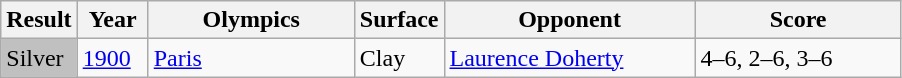<table class="wikitable">
<tr>
<th style="width:40px">Result</th>
<th style="width:40px">Year</th>
<th style="width:130px">Olympics</th>
<th style="width:50px">Surface</th>
<th style="width:160px">Opponent</th>
<th style="width:130px" class="unsortable">Score</th>
</tr>
<tr>
<td style="background:silver;">Silver</td>
<td><a href='#'>1900</a></td>
<td><a href='#'>Paris</a></td>
<td>Clay</td>
<td> <a href='#'>Laurence Doherty</a></td>
<td>4–6, 2–6, 3–6</td>
</tr>
</table>
